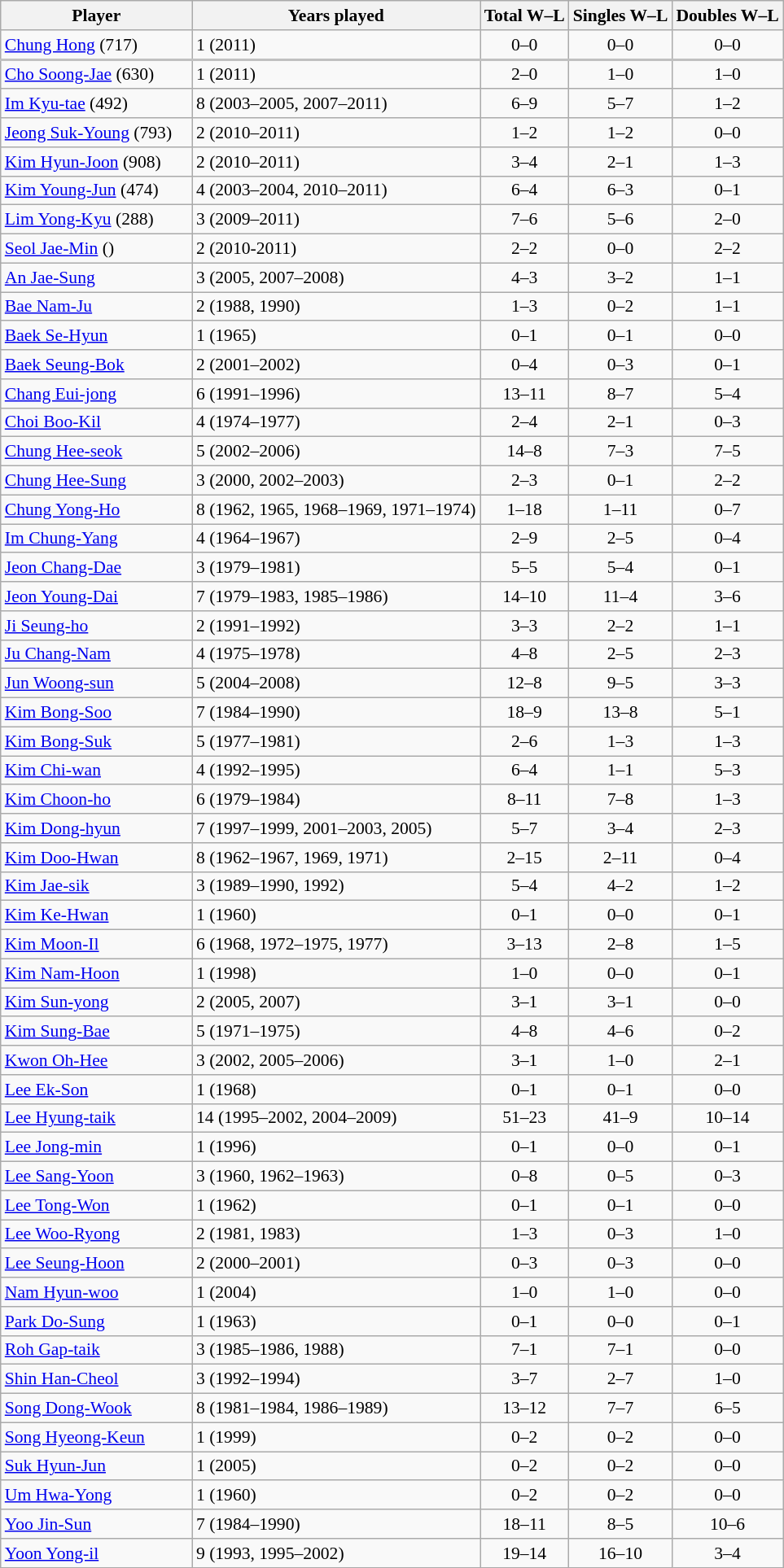<table class="wikitable" style="font-size: 90%; text-align:center;">
<tr>
<th width=150>Player</th>
<th>Years played</th>
<th>Total W–L</th>
<th>Singles W–L</th>
<th>Doubles W–L</th>
</tr>
<tr style="border-bottom:2px solid silver;">
<td align=left><a href='#'>Chung Hong</a> (717)</td>
<td align=left>1 (2011)</td>
<td>0–0</td>
<td>0–0</td>
<td>0–0</td>
</tr>
<tr>
<td align=left><a href='#'>Cho Soong-Jae</a> (630)</td>
<td align=left>1 (2011)</td>
<td>2–0</td>
<td>1–0</td>
<td>1–0</td>
</tr>
<tr>
<td align=left><a href='#'>Im Kyu-tae</a> (492)</td>
<td align=left>8 (2003–2005, 2007–2011)</td>
<td>6–9</td>
<td>5–7</td>
<td>1–2</td>
</tr>
<tr>
<td align=left><a href='#'>Jeong Suk-Young</a> (793)</td>
<td align=left>2 (2010–2011)</td>
<td>1–2</td>
<td>1–2</td>
<td>0–0</td>
</tr>
<tr>
<td align=left><a href='#'>Kim Hyun-Joon</a> (908)</td>
<td align=left>2 (2010–2011)</td>
<td>3–4</td>
<td>2–1</td>
<td>1–3</td>
</tr>
<tr>
<td align=left><a href='#'>Kim Young-Jun</a> (474)</td>
<td align=left>4 (2003–2004, 2010–2011)</td>
<td>6–4</td>
<td>6–3</td>
<td>0–1</td>
</tr>
<tr>
<td align=left><a href='#'>Lim Yong-Kyu</a> (288)</td>
<td align=left>3 (2009–2011)</td>
<td>7–6</td>
<td>5–6</td>
<td>2–0</td>
</tr>
<tr>
<td align=left><a href='#'>Seol Jae-Min</a> ()</td>
<td align=left>2 (2010-2011)</td>
<td>2–2</td>
<td>0–0</td>
<td>2–2</td>
</tr>
<tr>
<td align=left><a href='#'>An Jae-Sung</a></td>
<td align=left>3 (2005, 2007–2008)</td>
<td>4–3</td>
<td>3–2</td>
<td>1–1</td>
</tr>
<tr>
<td align=left><a href='#'>Bae Nam-Ju</a></td>
<td align=left>2 (1988, 1990)</td>
<td>1–3</td>
<td>0–2</td>
<td>1–1</td>
</tr>
<tr>
<td align=left><a href='#'>Baek Se-Hyun</a></td>
<td align=left>1 (1965)</td>
<td>0–1</td>
<td>0–1</td>
<td>0–0</td>
</tr>
<tr>
<td align=left><a href='#'>Baek Seung-Bok</a></td>
<td align=left>2 (2001–2002)</td>
<td>0–4</td>
<td>0–3</td>
<td>0–1</td>
</tr>
<tr>
<td align=left><a href='#'>Chang Eui-jong</a></td>
<td align=left>6 (1991–1996)</td>
<td>13–11</td>
<td>8–7</td>
<td>5–4</td>
</tr>
<tr>
<td align=left><a href='#'>Choi Boo-Kil</a></td>
<td align=left>4 (1974–1977)</td>
<td>2–4</td>
<td>2–1</td>
<td>0–3</td>
</tr>
<tr>
<td align=left><a href='#'>Chung Hee-seok</a></td>
<td align=left>5 (2002–2006)</td>
<td>14–8</td>
<td>7–3</td>
<td>7–5</td>
</tr>
<tr>
<td align=left><a href='#'>Chung Hee-Sung</a></td>
<td align=left>3 (2000, 2002–2003)</td>
<td>2–3</td>
<td>0–1</td>
<td>2–2</td>
</tr>
<tr>
<td align=left><a href='#'>Chung Yong-Ho</a></td>
<td align=left>8 (1962, 1965, 1968–1969, 1971–1974)</td>
<td>1–18</td>
<td>1–11</td>
<td>0–7</td>
</tr>
<tr>
<td align=left><a href='#'>Im Chung-Yang</a></td>
<td align=left>4 (1964–1967)</td>
<td>2–9</td>
<td>2–5</td>
<td>0–4</td>
</tr>
<tr>
<td align=left><a href='#'>Jeon Chang-Dae</a></td>
<td align=left>3 (1979–1981)</td>
<td>5–5</td>
<td>5–4</td>
<td>0–1</td>
</tr>
<tr>
<td align=left><a href='#'>Jeon Young-Dai</a></td>
<td align=left>7 (1979–1983, 1985–1986)</td>
<td>14–10</td>
<td>11–4</td>
<td>3–6</td>
</tr>
<tr>
<td align=left><a href='#'>Ji Seung-ho</a></td>
<td align=left>2 (1991–1992)</td>
<td>3–3</td>
<td>2–2</td>
<td>1–1</td>
</tr>
<tr>
<td align=left><a href='#'>Ju Chang-Nam</a></td>
<td align=left>4 (1975–1978)</td>
<td>4–8</td>
<td>2–5</td>
<td>2–3</td>
</tr>
<tr>
<td align=left><a href='#'>Jun Woong-sun</a></td>
<td align=left>5 (2004–2008)</td>
<td>12–8</td>
<td>9–5</td>
<td>3–3</td>
</tr>
<tr>
<td align=left><a href='#'>Kim Bong-Soo</a></td>
<td align=left>7 (1984–1990)</td>
<td>18–9</td>
<td>13–8</td>
<td>5–1</td>
</tr>
<tr>
<td align=left><a href='#'>Kim Bong-Suk</a></td>
<td align=left>5 (1977–1981)</td>
<td>2–6</td>
<td>1–3</td>
<td>1–3</td>
</tr>
<tr>
<td align=left><a href='#'>Kim Chi-wan</a></td>
<td align=left>4 (1992–1995)</td>
<td>6–4</td>
<td>1–1</td>
<td>5–3</td>
</tr>
<tr>
<td align=left><a href='#'>Kim Choon-ho</a></td>
<td align=left>6 (1979–1984)</td>
<td>8–11</td>
<td>7–8</td>
<td>1–3</td>
</tr>
<tr>
<td align=left><a href='#'>Kim Dong-hyun</a></td>
<td align=left>7 (1997–1999, 2001–2003, 2005)</td>
<td>5–7</td>
<td>3–4</td>
<td>2–3</td>
</tr>
<tr>
<td align=left><a href='#'>Kim Doo-Hwan</a></td>
<td align=left>8 (1962–1967, 1969, 1971)</td>
<td>2–15</td>
<td>2–11</td>
<td>0–4</td>
</tr>
<tr>
<td align=left><a href='#'>Kim Jae-sik</a></td>
<td align=left>3 (1989–1990, 1992)</td>
<td>5–4</td>
<td>4–2</td>
<td>1–2</td>
</tr>
<tr>
<td align=left><a href='#'>Kim Ke-Hwan</a></td>
<td align=left>1 (1960)</td>
<td>0–1</td>
<td>0–0</td>
<td>0–1</td>
</tr>
<tr>
<td align=left><a href='#'>Kim Moon-Il</a></td>
<td align=left>6 (1968, 1972–1975, 1977)</td>
<td>3–13</td>
<td>2–8</td>
<td>1–5</td>
</tr>
<tr>
<td align=left><a href='#'>Kim Nam-Hoon</a></td>
<td align=left>1 (1998)</td>
<td>1–0</td>
<td>0–0</td>
<td>0–1</td>
</tr>
<tr>
<td align=left><a href='#'>Kim Sun-yong</a></td>
<td align=left>2 (2005, 2007)</td>
<td>3–1</td>
<td>3–1</td>
<td>0–0</td>
</tr>
<tr>
<td align=left><a href='#'>Kim Sung-Bae</a></td>
<td align=left>5 (1971–1975)</td>
<td>4–8</td>
<td>4–6</td>
<td>0–2</td>
</tr>
<tr>
<td align=left><a href='#'>Kwon Oh-Hee</a></td>
<td align=left>3 (2002, 2005–2006)</td>
<td>3–1</td>
<td>1–0</td>
<td>2–1</td>
</tr>
<tr>
<td align=left><a href='#'>Lee Ek-Son</a></td>
<td align=left>1 (1968)</td>
<td>0–1</td>
<td>0–1</td>
<td>0–0</td>
</tr>
<tr>
<td align=left><a href='#'>Lee Hyung-taik</a></td>
<td align=left>14 (1995–2002, 2004–2009)</td>
<td>51–23</td>
<td>41–9</td>
<td>10–14</td>
</tr>
<tr>
<td align=left><a href='#'>Lee Jong-min</a></td>
<td align=left>1 (1996)</td>
<td>0–1</td>
<td>0–0</td>
<td>0–1</td>
</tr>
<tr>
<td align=left><a href='#'>Lee Sang-Yoon</a></td>
<td align=left>3 (1960, 1962–1963)</td>
<td>0–8</td>
<td>0–5</td>
<td>0–3</td>
</tr>
<tr>
<td align=left><a href='#'>Lee Tong-Won</a></td>
<td align=left>1 (1962)</td>
<td>0–1</td>
<td>0–1</td>
<td>0–0</td>
</tr>
<tr>
<td align=left><a href='#'>Lee Woo-Ryong</a></td>
<td align=left>2 (1981, 1983)</td>
<td>1–3</td>
<td>0–3</td>
<td>1–0</td>
</tr>
<tr>
<td align=left><a href='#'>Lee Seung-Hoon</a></td>
<td align=left>2 (2000–2001)</td>
<td>0–3</td>
<td>0–3</td>
<td>0–0</td>
</tr>
<tr>
<td align=left><a href='#'>Nam Hyun-woo</a></td>
<td align=left>1 (2004)</td>
<td>1–0</td>
<td>1–0</td>
<td>0–0</td>
</tr>
<tr>
<td align=left><a href='#'>Park Do-Sung</a></td>
<td align=left>1 (1963)</td>
<td>0–1</td>
<td>0–0</td>
<td>0–1</td>
</tr>
<tr>
<td align=left><a href='#'>Roh Gap-taik</a></td>
<td align=left>3 (1985–1986, 1988)</td>
<td>7–1</td>
<td>7–1</td>
<td>0–0</td>
</tr>
<tr>
<td align=left><a href='#'>Shin Han-Cheol</a></td>
<td align=left>3 (1992–1994)</td>
<td>3–7</td>
<td>2–7</td>
<td>1–0</td>
</tr>
<tr>
<td align=left><a href='#'>Song Dong-Wook</a></td>
<td align=left>8 (1981–1984, 1986–1989)</td>
<td>13–12</td>
<td>7–7</td>
<td>6–5</td>
</tr>
<tr>
<td align=left><a href='#'>Song Hyeong-Keun</a></td>
<td align=left>1 (1999)</td>
<td>0–2</td>
<td>0–2</td>
<td>0–0</td>
</tr>
<tr>
<td align=left><a href='#'>Suk Hyun-Jun</a></td>
<td align=left>1 (2005)</td>
<td>0–2</td>
<td>0–2</td>
<td>0–0</td>
</tr>
<tr>
<td align=left><a href='#'>Um Hwa-Yong</a></td>
<td align=left>1 (1960)</td>
<td>0–2</td>
<td>0–2</td>
<td>0–0</td>
</tr>
<tr>
<td align=left><a href='#'>Yoo Jin-Sun</a></td>
<td align=left>7 (1984–1990)</td>
<td>18–11</td>
<td>8–5</td>
<td>10–6</td>
</tr>
<tr>
<td align=left><a href='#'>Yoon Yong-il</a></td>
<td align=left>9 (1993, 1995–2002)</td>
<td>19–14</td>
<td>16–10</td>
<td>3–4</td>
</tr>
</table>
